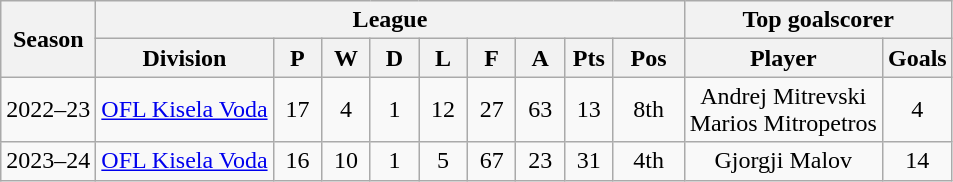<table class="wikitable" style="text-align:center; font-size:100%">
<tr>
<th rowspan="2">Season</th>
<th colspan="9">League</th>
<th colspan="2">Top goalscorer</th>
</tr>
<tr>
<th>Division</th>
<th width="25">P</th>
<th width="25">W</th>
<th width="25">D</th>
<th width="25">L</th>
<th width="25">F</th>
<th width="25">A</th>
<th width="25">Pts</th>
<th width="40">Pos</th>
<th>Player</th>
<th>Goals</th>
</tr>
<tr>
<td>2022–23</td>
<td><a href='#'>OFL Kisela Voda</a></td>
<td>17</td>
<td>4</td>
<td>1</td>
<td>12</td>
<td>27</td>
<td>63</td>
<td>13</td>
<td>8th</td>
<td>Andrej Mitrevski<br>Marios Mitropetros</td>
<td>4</td>
</tr>
<tr>
<td>2023–24</td>
<td><a href='#'>OFL Kisela Voda</a></td>
<td>16</td>
<td>10</td>
<td>1</td>
<td>5</td>
<td>67</td>
<td>23</td>
<td>31</td>
<td>4th</td>
<td>Gjorgji Malov</td>
<td>14</td>
</tr>
</table>
